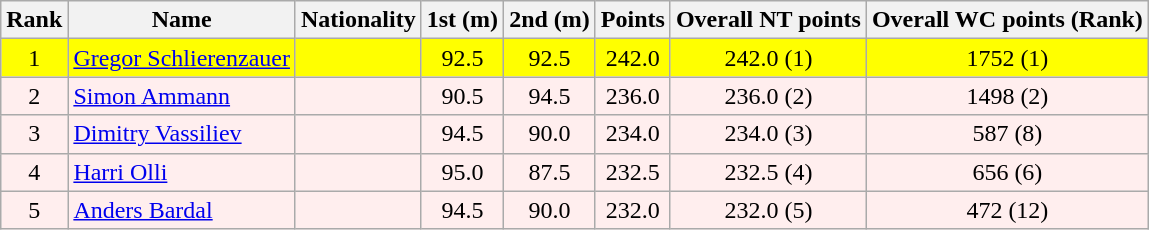<table class="wikitable">
<tr>
<th align=Center>Rank</th>
<th>Name</th>
<th>Nationality</th>
<th align=Center>1st (m)</th>
<th>2nd (m)</th>
<th>Points</th>
<th>Overall NT points</th>
<th>Overall WC points (Rank)</th>
</tr>
<tr style="background:#ffff00;">
<td align=center>1</td>
<td align=left><a href='#'>Gregor Schlierenzauer</a></td>
<td align=left></td>
<td align=center>92.5</td>
<td align=center>92.5</td>
<td align=center>242.0</td>
<td align=center>242.0 (1)</td>
<td align=center>1752 (1)</td>
</tr>
<tr style="background:#ffeeee;">
<td align=center>2</td>
<td align=left><a href='#'>Simon Ammann</a></td>
<td align=left></td>
<td align=center>90.5</td>
<td align=center>94.5</td>
<td align=center>236.0</td>
<td align=center>236.0 (2)</td>
<td align=center>1498 (2)</td>
</tr>
<tr style="background:#ffeeee;">
<td align=center>3</td>
<td align=left><a href='#'>Dimitry Vassiliev</a></td>
<td align=left></td>
<td align=center>94.5</td>
<td align=center>90.0</td>
<td align=center>234.0</td>
<td align=center>234.0 (3)</td>
<td align=center>587 (8)</td>
</tr>
<tr style="background:#ffeeee;">
<td align=center>4</td>
<td align=left><a href='#'>Harri Olli</a></td>
<td align=left></td>
<td align=center>95.0</td>
<td align=center>87.5</td>
<td align=center>232.5</td>
<td align=center>232.5 (4)</td>
<td align=center>656 (6)</td>
</tr>
<tr style="background:#ffeeee;">
<td align=center>5</td>
<td align=left><a href='#'>Anders Bardal</a></td>
<td align=left></td>
<td align=center>94.5</td>
<td align=center>90.0</td>
<td align=center>232.0</td>
<td align=center>232.0 (5)</td>
<td align=center>472 (12)</td>
</tr>
</table>
